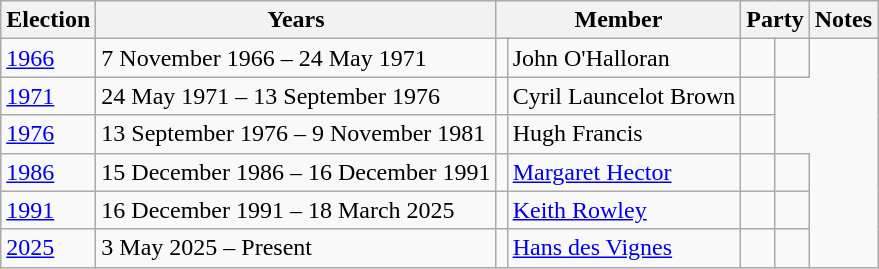<table class="wikitable sortable">
<tr>
<th>Election</th>
<th>Years</th>
<th colspan="2">Member</th>
<th colspan="2">Party</th>
<th>Notes</th>
</tr>
<tr>
<td><a href='#'>1966</a></td>
<td>7 November 1966 – 24 May 1971</td>
<td></td>
<td>John O'Halloran</td>
<td></td>
<td></td>
</tr>
<tr>
<td><a href='#'>1971</a></td>
<td>24 May 1971 – 13 September 1976</td>
<td></td>
<td>Cyril Launcelot Brown</td>
<td></td>
</tr>
<tr>
<td><a href='#'>1976</a></td>
<td>13 September 1976 – 9 November 1981</td>
<td></td>
<td>Hugh Francis</td>
<td></td>
</tr>
<tr>
<td><a href='#'>1986</a></td>
<td>15 December 1986 – 16 December 1991</td>
<td></td>
<td><a href='#'>Margaret Hector</a></td>
<td></td>
<td></td>
</tr>
<tr>
<td><a href='#'>1991</a></td>
<td>16 December 1991 – 18 March 2025</td>
<td></td>
<td><a href='#'>Keith Rowley</a></td>
<td></td>
<td></td>
</tr>
<tr>
<td><a href='#'>2025</a></td>
<td>3 May 2025 – Present</td>
<td></td>
<td><a href='#'>Hans des Vignes</a></td>
<td></td>
<td></td>
</tr>
</table>
